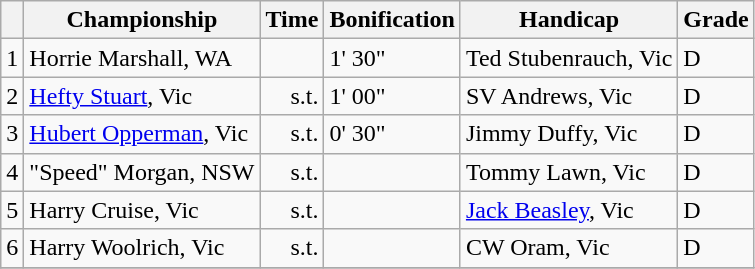<table class="wikitable">
<tr>
<th></th>
<th scope=col>Championship</th>
<th scope=col>Time</th>
<th scope=col>Bonification</th>
<th scope=col>Handicap</th>
<th scope=col>Grade</th>
</tr>
<tr>
<td>1</td>
<td>Horrie Marshall, WA</td>
<td style="text-align: right;"></td>
<td>1' 30"</td>
<td>Ted Stubenrauch, Vic</td>
<td>D</td>
</tr>
<tr>
<td>2</td>
<td><a href='#'>Hefty Stuart</a>, Vic</td>
<td style="text-align: right;">s.t.</td>
<td>1' 00"</td>
<td>SV Andrews, Vic</td>
<td>D</td>
</tr>
<tr>
<td>3</td>
<td><a href='#'>Hubert Opperman</a>, Vic</td>
<td style="text-align: right;">s.t.</td>
<td>0' 30"</td>
<td>Jimmy Duffy, Vic</td>
<td>D</td>
</tr>
<tr>
<td>4</td>
<td>"Speed" Morgan, NSW</td>
<td style="text-align: right;">s.t.</td>
<td></td>
<td>Tommy Lawn, Vic</td>
<td>D</td>
</tr>
<tr>
<td>5</td>
<td>Harry Cruise, Vic</td>
<td style="text-align: right;">s.t.</td>
<td></td>
<td><a href='#'>Jack Beasley</a>, Vic</td>
<td>D</td>
</tr>
<tr>
<td>6</td>
<td>Harry Woolrich, Vic</td>
<td style="text-align: right;">s.t.</td>
<td></td>
<td>CW Oram, Vic</td>
<td>D</td>
</tr>
<tr>
</tr>
</table>
